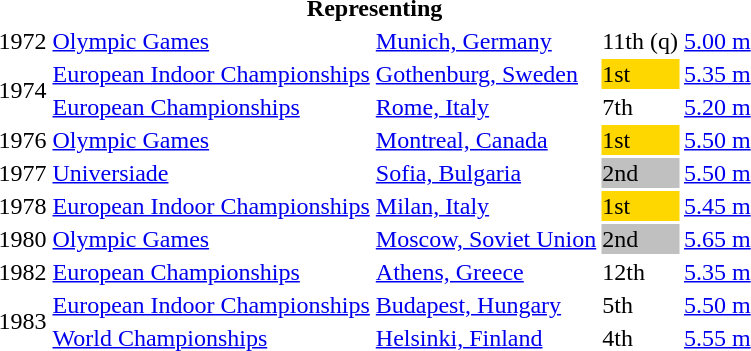<table>
<tr>
<th colspan="5">Representing </th>
</tr>
<tr>
<td>1972</td>
<td><a href='#'>Olympic Games</a></td>
<td><a href='#'>Munich, Germany</a></td>
<td>11th (q)</td>
<td><a href='#'>5.00 m</a></td>
</tr>
<tr>
<td rowspan=2>1974</td>
<td><a href='#'>European Indoor Championships</a></td>
<td><a href='#'>Gothenburg, Sweden</a></td>
<td bgcolor=gold>1st</td>
<td><a href='#'>5.35 m</a></td>
</tr>
<tr>
<td><a href='#'>European Championships</a></td>
<td><a href='#'>Rome, Italy</a></td>
<td>7th</td>
<td><a href='#'>5.20 m</a></td>
</tr>
<tr>
<td>1976</td>
<td><a href='#'>Olympic Games</a></td>
<td><a href='#'>Montreal, Canada</a></td>
<td bgcolor=gold>1st</td>
<td><a href='#'>5.50 m</a></td>
</tr>
<tr>
<td>1977</td>
<td><a href='#'>Universiade</a></td>
<td><a href='#'>Sofia, Bulgaria</a></td>
<td bgcolor=silver>2nd</td>
<td><a href='#'>5.50 m</a></td>
</tr>
<tr>
<td>1978</td>
<td><a href='#'>European Indoor Championships</a></td>
<td><a href='#'>Milan, Italy</a></td>
<td bgcolor=gold>1st</td>
<td><a href='#'>5.45 m</a></td>
</tr>
<tr>
<td>1980</td>
<td><a href='#'>Olympic Games</a></td>
<td><a href='#'>Moscow, Soviet Union</a></td>
<td bgcolor=silver>2nd</td>
<td><a href='#'>5.65 m</a></td>
</tr>
<tr>
<td>1982</td>
<td><a href='#'>European Championships</a></td>
<td><a href='#'>Athens, Greece</a></td>
<td>12th</td>
<td><a href='#'>5.35 m</a></td>
</tr>
<tr>
<td rowspan=2>1983</td>
<td><a href='#'>European Indoor Championships</a></td>
<td><a href='#'>Budapest, Hungary</a></td>
<td>5th</td>
<td><a href='#'>5.50 m</a></td>
</tr>
<tr>
<td><a href='#'>World Championships</a></td>
<td><a href='#'>Helsinki, Finland</a></td>
<td>4th</td>
<td><a href='#'>5.55 m</a></td>
</tr>
</table>
